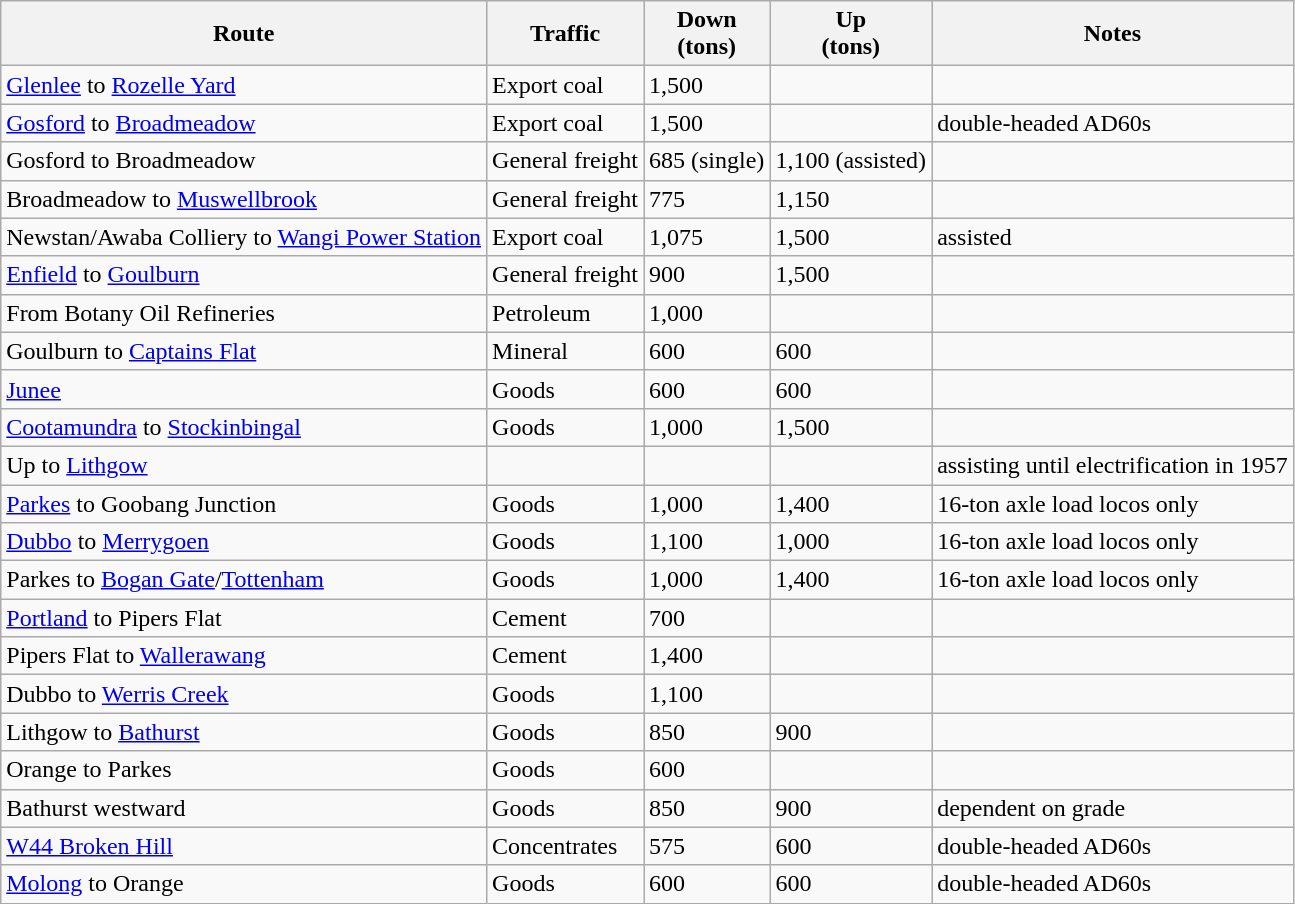<table class="wikitable">
<tr>
<th>Route</th>
<th>Traffic</th>
<th>Down<br> (tons)</th>
<th>Up<br> (tons)</th>
<th>Notes</th>
</tr>
<tr>
<td><a href='#'>Glenlee</a> to <a href='#'>Rozelle Yard</a></td>
<td>Export coal</td>
<td>1,500</td>
<td></td>
<td></td>
</tr>
<tr>
<td><a href='#'>Gosford</a> to <a href='#'>Broadmeadow</a></td>
<td>Export coal</td>
<td>1,500</td>
<td></td>
<td>double-headed AD60s</td>
</tr>
<tr>
<td>Gosford to Broadmeadow</td>
<td>General freight</td>
<td>685 (single)</td>
<td>1,100 (assisted)</td>
<td></td>
</tr>
<tr>
<td>Broadmeadow to <a href='#'>Muswellbrook</a></td>
<td>General freight</td>
<td>775</td>
<td>1,150</td>
<td></td>
</tr>
<tr>
<td>Newstan/Awaba Colliery to <a href='#'>Wangi Power Station</a></td>
<td>Export coal</td>
<td>1,075</td>
<td>1,500</td>
<td>assisted</td>
</tr>
<tr>
<td><a href='#'>Enfield</a> to <a href='#'>Goulburn</a></td>
<td>General freight</td>
<td>900</td>
<td>1,500</td>
<td></td>
</tr>
<tr>
<td>From Botany Oil Refineries</td>
<td>Petroleum</td>
<td>1,000</td>
<td></td>
<td></td>
</tr>
<tr>
<td>Goulburn to <a href='#'>Captains Flat</a></td>
<td>Mineral</td>
<td>600</td>
<td>600</td>
<td></td>
</tr>
<tr>
<td><a href='#'>Junee</a></td>
<td>Goods</td>
<td>600</td>
<td>600</td>
<td></td>
</tr>
<tr>
<td><a href='#'>Cootamundra</a> to <a href='#'>Stockinbingal</a></td>
<td>Goods</td>
<td>1,000</td>
<td>1,500</td>
<td></td>
</tr>
<tr>
<td>Up to <a href='#'>Lithgow</a></td>
<td></td>
<td></td>
<td></td>
<td>assisting until electrification in 1957</td>
</tr>
<tr>
<td><a href='#'>Parkes</a> to Goobang Junction</td>
<td>Goods</td>
<td>1,000</td>
<td>1,400</td>
<td>16-ton axle load locos only</td>
</tr>
<tr>
<td><a href='#'>Dubbo</a> to <a href='#'>Merrygoen</a></td>
<td>Goods</td>
<td>1,100</td>
<td>1,000</td>
<td>16-ton axle load locos only</td>
</tr>
<tr>
<td>Parkes to <a href='#'>Bogan Gate</a>/<a href='#'>Tottenham</a></td>
<td>Goods</td>
<td>1,000</td>
<td>1,400</td>
<td>16-ton axle load locos only</td>
</tr>
<tr>
<td><a href='#'>Portland</a> to Pipers Flat</td>
<td>Cement</td>
<td>700</td>
<td></td>
<td></td>
</tr>
<tr>
<td>Pipers Flat to <a href='#'>Wallerawang</a></td>
<td>Cement</td>
<td>1,400</td>
<td></td>
<td></td>
</tr>
<tr>
<td>Dubbo to <a href='#'>Werris Creek</a></td>
<td>Goods</td>
<td>1,100</td>
<td></td>
<td></td>
</tr>
<tr>
<td>Lithgow to <a href='#'>Bathurst</a></td>
<td>Goods</td>
<td>850</td>
<td>900</td>
<td></td>
</tr>
<tr>
<td>Orange to Parkes</td>
<td>Goods</td>
<td>600</td>
<td></td>
<td></td>
</tr>
<tr>
<td>Bathurst westward</td>
<td>Goods</td>
<td>850</td>
<td>900</td>
<td>dependent on grade</td>
</tr>
<tr>
<td><a href='#'>W44 Broken Hill</a></td>
<td>Concentrates</td>
<td>575</td>
<td>600</td>
<td>double-headed AD60s</td>
</tr>
<tr>
<td><a href='#'>Molong</a> to Orange</td>
<td>Goods</td>
<td>600</td>
<td>600</td>
<td>double-headed AD60s</td>
</tr>
</table>
